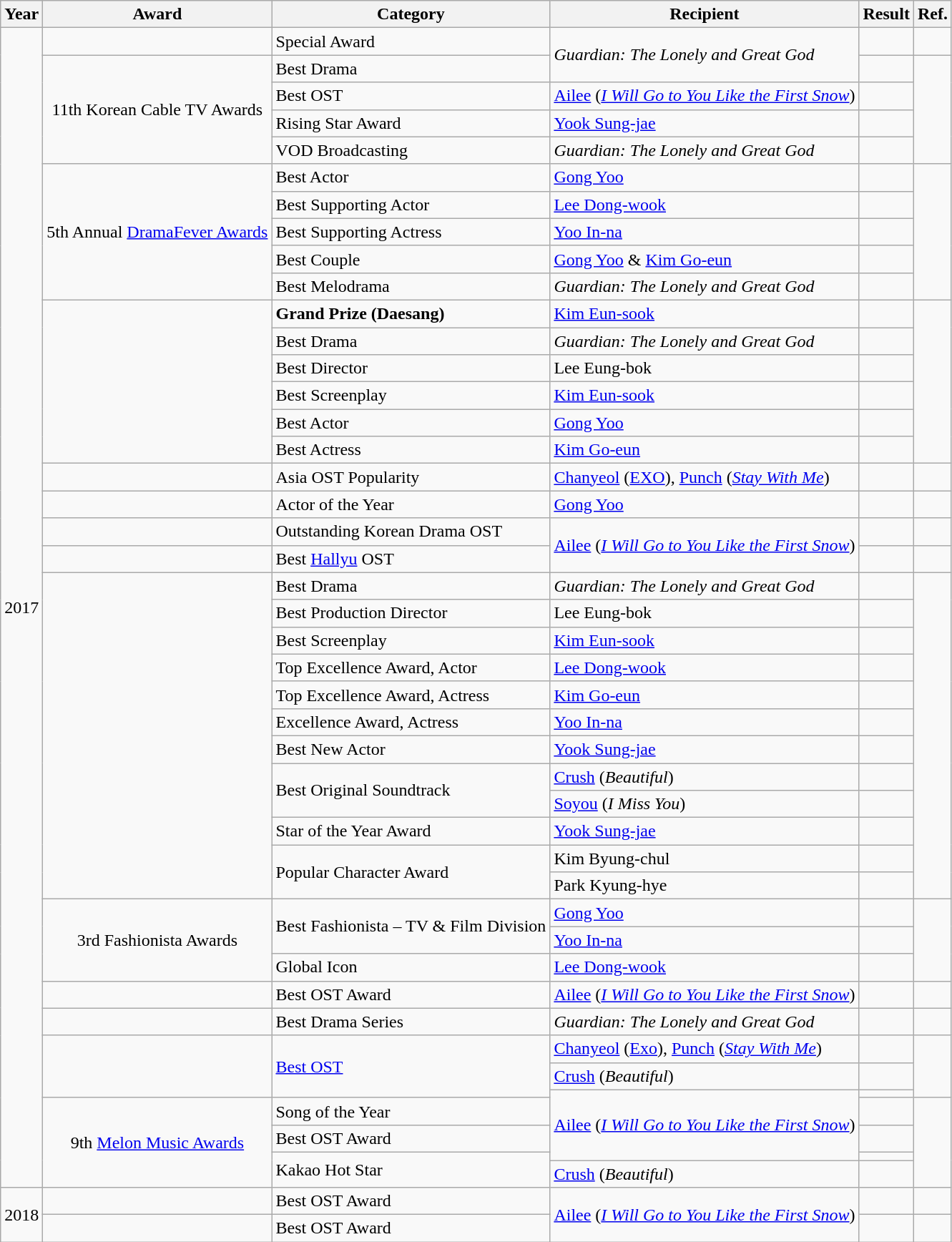<table class="wikitable">
<tr>
<th>Year</th>
<th>Award</th>
<th>Category</th>
<th>Recipient</th>
<th>Result</th>
<th>Ref.</th>
</tr>
<tr>
<td rowspan="44">2017</td>
<td></td>
<td>Special Award</td>
<td rowspan="2"><em>Guardian: The Lonely and Great God</em></td>
<td></td>
<td></td>
</tr>
<tr>
<td rowspan="4" style="text-align:center;">11th Korean Cable TV Awards</td>
<td>Best Drama</td>
<td></td>
<td rowspan="4"></td>
</tr>
<tr>
<td>Best OST</td>
<td><a href='#'>Ailee</a> (<em><a href='#'>I Will Go to You Like the First Snow</a></em>)</td>
<td></td>
</tr>
<tr>
<td>Rising Star Award</td>
<td><a href='#'>Yook Sung-jae</a></td>
<td></td>
</tr>
<tr>
<td>VOD Broadcasting</td>
<td><em>Guardian: The Lonely and Great God</em></td>
<td></td>
</tr>
<tr>
<td rowspan="5" style="text-align:center;">5th Annual <a href='#'>DramaFever Awards</a></td>
<td>Best Actor</td>
<td><a href='#'>Gong Yoo</a></td>
<td></td>
<td rowspan="5"></td>
</tr>
<tr>
<td>Best Supporting Actor</td>
<td><a href='#'>Lee Dong-wook</a></td>
<td></td>
</tr>
<tr>
<td>Best Supporting Actress</td>
<td><a href='#'>Yoo In-na</a></td>
<td></td>
</tr>
<tr>
<td>Best Couple</td>
<td><a href='#'>Gong Yoo</a> & <a href='#'>Kim Go-eun</a></td>
<td></td>
</tr>
<tr>
<td>Best Melodrama</td>
<td><em>Guardian: The Lonely and Great God</em></td>
<td></td>
</tr>
<tr>
<td rowspan="6"></td>
<td><strong>Grand Prize (Daesang)</strong></td>
<td><a href='#'>Kim Eun-sook</a></td>
<td></td>
<td rowspan="6"></td>
</tr>
<tr>
<td>Best Drama</td>
<td><em>Guardian: The Lonely and Great God</em></td>
<td></td>
</tr>
<tr>
<td>Best Director</td>
<td>Lee Eung-bok</td>
<td></td>
</tr>
<tr>
<td>Best Screenplay</td>
<td><a href='#'>Kim Eun-sook</a></td>
<td></td>
</tr>
<tr>
<td>Best Actor</td>
<td><a href='#'>Gong Yoo</a></td>
<td></td>
</tr>
<tr>
<td>Best Actress</td>
<td><a href='#'>Kim Go-eun</a></td>
<td></td>
</tr>
<tr>
<td></td>
<td>Asia OST Popularity</td>
<td><a href='#'>Chanyeol</a> (<a href='#'>EXO</a>), <a href='#'>Punch</a> (<em><a href='#'>Stay With Me</a></em>)</td>
<td></td>
<td></td>
</tr>
<tr>
<td></td>
<td>Actor of the Year</td>
<td><a href='#'>Gong Yoo</a></td>
<td></td>
<td></td>
</tr>
<tr>
<td></td>
<td>Outstanding Korean Drama OST</td>
<td rowspan="2"><a href='#'>Ailee</a> (<em><a href='#'>I Will Go to You Like the First Snow</a></em>)</td>
<td></td>
<td></td>
</tr>
<tr>
<td></td>
<td>Best <a href='#'>Hallyu</a> OST</td>
<td></td>
<td></td>
</tr>
<tr>
<td rowspan="12"></td>
<td>Best Drama</td>
<td><em>Guardian: The Lonely and Great God</em></td>
<td></td>
<td rowspan="12"></td>
</tr>
<tr>
<td>Best Production Director</td>
<td>Lee Eung-bok</td>
<td></td>
</tr>
<tr>
<td>Best Screenplay</td>
<td><a href='#'>Kim Eun-sook</a></td>
<td></td>
</tr>
<tr>
<td>Top Excellence Award, Actor</td>
<td><a href='#'>Lee Dong-wook</a></td>
<td></td>
</tr>
<tr>
<td>Top Excellence Award, Actress</td>
<td><a href='#'>Kim Go-eun</a></td>
<td></td>
</tr>
<tr>
<td>Excellence Award, Actress</td>
<td><a href='#'>Yoo In-na</a></td>
<td></td>
</tr>
<tr>
<td>Best New Actor</td>
<td><a href='#'>Yook Sung-jae</a></td>
<td></td>
</tr>
<tr>
<td rowspan="2">Best Original Soundtrack</td>
<td><a href='#'>Crush</a> (<em>Beautiful</em>)</td>
<td></td>
</tr>
<tr>
<td><a href='#'>Soyou</a> (<em>I Miss You</em>)</td>
<td></td>
</tr>
<tr>
<td>Star of the Year Award</td>
<td><a href='#'>Yook Sung-jae</a></td>
<td></td>
</tr>
<tr>
<td rowspan="2">Popular Character Award</td>
<td>Kim Byung-chul</td>
<td></td>
</tr>
<tr>
<td>Park Kyung-hye</td>
<td></td>
</tr>
<tr>
<td rowspan="3" style="text-align:center;">3rd Fashionista Awards</td>
<td rowspan="2">Best Fashionista – TV & Film Division</td>
<td><a href='#'>Gong Yoo</a></td>
<td></td>
<td rowspan="3"></td>
</tr>
<tr>
<td><a href='#'>Yoo In-na</a></td>
<td></td>
</tr>
<tr>
<td>Global Icon</td>
<td><a href='#'>Lee Dong-wook</a></td>
<td></td>
</tr>
<tr>
<td></td>
<td>Best OST Award</td>
<td><a href='#'>Ailee</a> (<em><a href='#'>I Will Go to You Like the First Snow</a></em>)</td>
<td></td>
<td></td>
</tr>
<tr>
<td></td>
<td>Best Drama Series</td>
<td><em>Guardian: The Lonely and Great God</em></td>
<td></td>
<td></td>
</tr>
<tr>
<td rowspan="3"></td>
<td rowspan="3"><a href='#'>Best OST</a></td>
<td><a href='#'>Chanyeol</a> (<a href='#'>Exo</a>), <a href='#'>Punch</a> (<em><a href='#'>Stay With Me</a></em>)</td>
<td></td>
<td rowspan="3"></td>
</tr>
<tr>
<td><a href='#'>Crush</a> (<em>Beautiful</em>)</td>
<td></td>
</tr>
<tr>
<td rowspan="4"><a href='#'>Ailee</a> (<em><a href='#'>I Will Go to You Like the First Snow</a></em>)</td>
<td></td>
</tr>
<tr>
<td rowspan="4" style="text-align:center;">9th <a href='#'>Melon Music Awards</a></td>
<td>Song of the Year</td>
<td></td>
<td rowspan="4"></td>
</tr>
<tr>
<td>Best OST Award</td>
<td></td>
</tr>
<tr>
<td rowspan="2">Kakao Hot Star</td>
<td></td>
</tr>
<tr>
<td><a href='#'>Crush</a> (<em>Beautiful</em>)</td>
<td></td>
</tr>
<tr>
<td rowspan="2">2018</td>
<td></td>
<td>Best OST Award</td>
<td rowspan="2"><a href='#'>Ailee</a> (<em><a href='#'>I Will Go to You Like the First Snow</a></em>)</td>
<td></td>
<td></td>
</tr>
<tr>
<td></td>
<td>Best OST Award</td>
<td></td>
<td></td>
</tr>
</table>
